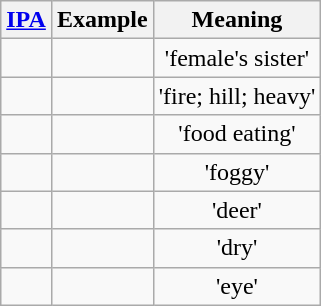<table class="wikitable">
<tr>
<th><a href='#'>IPA</a></th>
<th>Example</th>
<th>Meaning</th>
</tr>
<tr align=center>
<td></td>
<td></td>
<td>'female's sister'</td>
</tr>
<tr align=center>
<td></td>
<td></td>
<td>'fire; hill; heavy'</td>
</tr>
<tr align=center>
<td></td>
<td></td>
<td>'food eating'</td>
</tr>
<tr align=center>
<td></td>
<td></td>
<td>'foggy'</td>
</tr>
<tr align=center>
<td></td>
<td></td>
<td>'deer'</td>
</tr>
<tr align=center>
<td></td>
<td></td>
<td>'dry'</td>
</tr>
<tr align=center>
<td></td>
<td></td>
<td>'eye'</td>
</tr>
</table>
